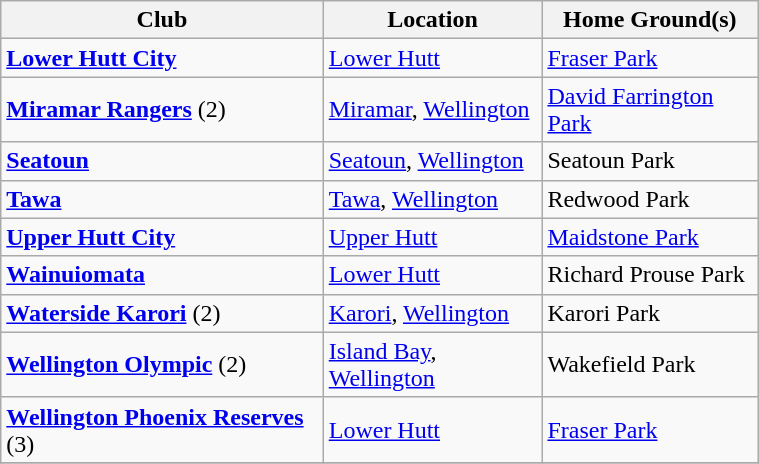<table class="wikitable sortable" style="width:40%;">
<tr>
<th>Club</th>
<th>Location</th>
<th>Home Ground(s)</th>
</tr>
<tr>
<td><strong><a href='#'>Lower Hutt City</a></strong></td>
<td><a href='#'>Lower Hutt</a></td>
<td><a href='#'>Fraser Park</a></td>
</tr>
<tr>
<td><strong><a href='#'>Miramar Rangers</a></strong> (2)</td>
<td><a href='#'>Miramar</a>, <a href='#'>Wellington</a></td>
<td><a href='#'>David Farrington Park</a></td>
</tr>
<tr>
<td><strong><a href='#'>Seatoun</a></strong></td>
<td><a href='#'>Seatoun</a>, <a href='#'>Wellington</a></td>
<td>Seatoun Park</td>
</tr>
<tr>
<td><strong><a href='#'>Tawa</a></strong></td>
<td><a href='#'>Tawa</a>, <a href='#'>Wellington</a></td>
<td>Redwood Park</td>
</tr>
<tr>
<td><strong><a href='#'>Upper Hutt City</a></strong></td>
<td><a href='#'>Upper Hutt</a></td>
<td><a href='#'>Maidstone Park</a></td>
</tr>
<tr>
<td><strong><a href='#'>Wainuiomata</a></strong></td>
<td><a href='#'>Lower Hutt</a></td>
<td>Richard Prouse Park</td>
</tr>
<tr>
<td><strong><a href='#'>Waterside Karori</a></strong> (2)</td>
<td><a href='#'>Karori</a>, <a href='#'>Wellington</a></td>
<td>Karori Park</td>
</tr>
<tr>
<td><strong><a href='#'>Wellington Olympic</a></strong> (2)</td>
<td><a href='#'>Island Bay</a>, <a href='#'>Wellington</a></td>
<td>Wakefield Park</td>
</tr>
<tr>
<td><strong><a href='#'>Wellington Phoenix Reserves</a></strong> (3)</td>
<td><a href='#'>Lower Hutt</a></td>
<td><a href='#'>Fraser Park</a></td>
</tr>
<tr>
</tr>
</table>
